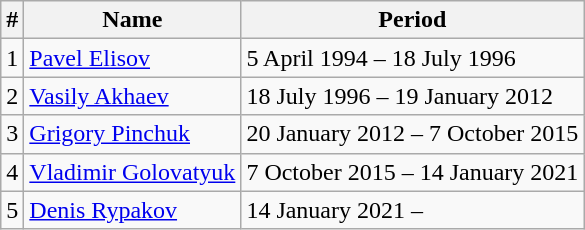<table class="wikitable">
<tr>
<th>#</th>
<th>Name</th>
<th>Period</th>
</tr>
<tr>
<td>1</td>
<td><a href='#'>Pavel Elisov</a></td>
<td>5 April 1994 – 18 July 1996</td>
</tr>
<tr>
<td>2</td>
<td><a href='#'>Vasily Akhaev</a></td>
<td>18 July 1996 – 19 January 2012</td>
</tr>
<tr>
<td>3</td>
<td><a href='#'>Grigory Pinchuk</a></td>
<td>20 January 2012 – 7 October 2015</td>
</tr>
<tr>
<td>4</td>
<td><a href='#'>Vladimir Golovatyuk</a></td>
<td>7 October 2015 – 14 January 2021</td>
</tr>
<tr>
<td>5</td>
<td><a href='#'>Denis Rypakov</a></td>
<td>14 January 2021 –</td>
</tr>
</table>
